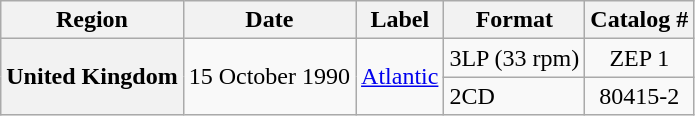<table class="wikitable plainrowheaders">
<tr>
<th>Region</th>
<th>Date</th>
<th>Label</th>
<th>Format</th>
<th>Catalog #</th>
</tr>
<tr>
<th scope="row" rowspan="2" align="center">United Kingdom</th>
<td rowspan="2" align="center">15 October 1990</td>
<td rowspan="2" align="center"><a href='#'>Atlantic</a></td>
<td>3LP (33 rpm)</td>
<td align="center">ZEP 1</td>
</tr>
<tr>
<td>2CD</td>
<td align="center">80415-2</td>
</tr>
</table>
